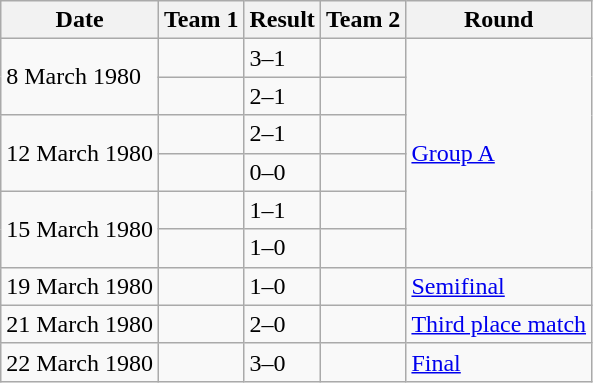<table class="wikitable" style="text-align: left;">
<tr>
<th>Date</th>
<th>Team 1</th>
<th>Result</th>
<th>Team 2</th>
<th>Round</th>
</tr>
<tr>
<td rowspan="2">8 March 1980</td>
<td></td>
<td>3–1</td>
<td></td>
<td rowspan="6"><a href='#'>Group A</a></td>
</tr>
<tr>
<td></td>
<td>2–1</td>
<td></td>
</tr>
<tr>
<td rowspan="2">12 March 1980</td>
<td></td>
<td>2–1</td>
<td></td>
</tr>
<tr>
<td></td>
<td>0–0</td>
<td></td>
</tr>
<tr>
<td rowspan="2">15 March 1980</td>
<td></td>
<td>1–1</td>
<td></td>
</tr>
<tr>
<td></td>
<td>1–0</td>
<td></td>
</tr>
<tr>
<td>19 March 1980</td>
<td></td>
<td>1–0</td>
<td></td>
<td><a href='#'>Semifinal</a></td>
</tr>
<tr>
<td>21 March 1980</td>
<td></td>
<td>2–0</td>
<td></td>
<td><a href='#'>Third place match</a></td>
</tr>
<tr>
<td>22 March 1980</td>
<td></td>
<td>3–0</td>
<td></td>
<td><a href='#'>Final</a></td>
</tr>
</table>
